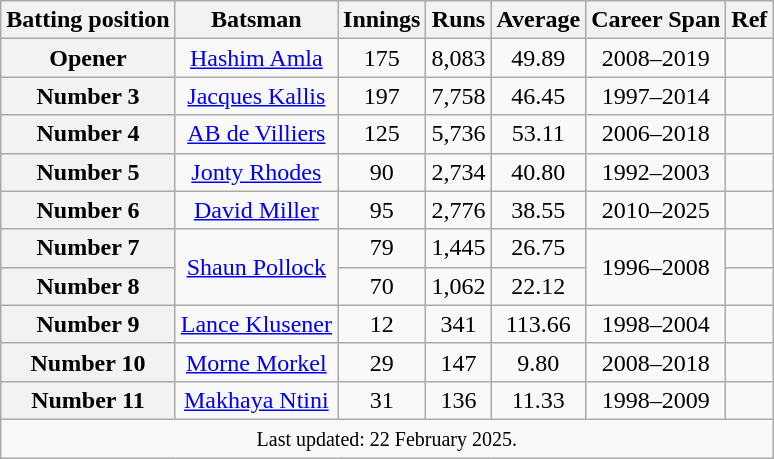<table class="wikitable sortable" style=text-align:center;>
<tr>
<th scope="col">Batting position</th>
<th scope="col">Batsman</th>
<th scope="col">Innings</th>
<th scope="col">Runs</th>
<th scope="col">Average</th>
<th scope="col">Career Span</th>
<th scope="col">Ref</th>
</tr>
<tr>
<th scope=row style=text-align:center;>Opener</th>
<td><a href='#'>Hashim Amla</a></td>
<td>175</td>
<td>8,083</td>
<td>49.89</td>
<td>2008–2019</td>
<td></td>
</tr>
<tr>
<th scope=row style=text-align:center;>Number 3</th>
<td><a href='#'>Jacques Kallis</a></td>
<td>197</td>
<td>7,758</td>
<td>46.45</td>
<td>1997–2014</td>
<td></td>
</tr>
<tr>
<th scope=row style=text-align:center;>Number 4</th>
<td><a href='#'>AB de Villiers</a></td>
<td>125</td>
<td>5,736</td>
<td>53.11</td>
<td>2006–2018</td>
<td></td>
</tr>
<tr>
<th scope=row style=text-align:center;>Number 5</th>
<td><a href='#'>Jonty Rhodes</a></td>
<td>90</td>
<td>2,734</td>
<td>40.80</td>
<td>1992–2003</td>
<td></td>
</tr>
<tr>
<th scope=row style=text-align:center;>Number 6</th>
<td><a href='#'>David Miller</a></td>
<td>95</td>
<td>2,776</td>
<td>38.55</td>
<td>2010–2025</td>
<td></td>
</tr>
<tr>
<th scope=row style=text-align:center;>Number 7</th>
<td rowspan=2><a href='#'>Shaun Pollock</a></td>
<td>79</td>
<td>1,445</td>
<td>26.75</td>
<td rowspan=2>1996–2008</td>
<td></td>
</tr>
<tr>
<th scope=row style=text-align:center;>Number 8</th>
<td>70</td>
<td>1,062</td>
<td>22.12</td>
<td></td>
</tr>
<tr>
<th scope=row style=text-align:center;>Number 9</th>
<td><a href='#'>Lance Klusener</a></td>
<td>12</td>
<td>341</td>
<td>113.66</td>
<td>1998–2004</td>
<td></td>
</tr>
<tr>
<th scope=row style=text-align:center;>Number 10</th>
<td><a href='#'>Morne Morkel</a></td>
<td>29</td>
<td>147</td>
<td>9.80</td>
<td>2008–2018</td>
<td></td>
</tr>
<tr>
<th scope=row style=text-align:center;>Number 11</th>
<td><a href='#'>Makhaya Ntini</a></td>
<td>31</td>
<td>136</td>
<td>11.33</td>
<td>1998–2009</td>
<td></td>
</tr>
<tr>
<td colspan=7><small>Last updated: 22 February 2025.</small></td>
</tr>
</table>
